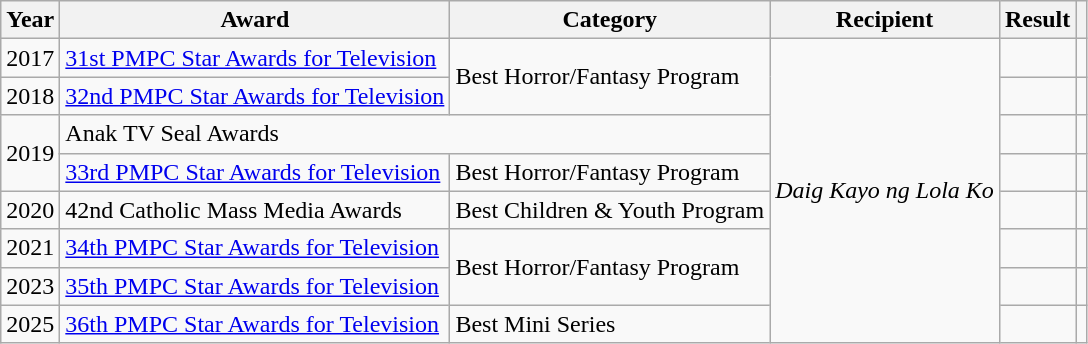<table class="wikitable">
<tr>
<th>Year</th>
<th>Award</th>
<th>Category</th>
<th>Recipient</th>
<th>Result</th>
<th></th>
</tr>
<tr>
<td>2017</td>
<td><a href='#'>31st PMPC Star Awards for Television</a></td>
<td rowspan=2>Best Horror/Fantasy Program</td>
<td rowspan=8><em>Daig Kayo ng Lola Ko</em></td>
<td></td>
<td></td>
</tr>
<tr>
<td>2018</td>
<td><a href='#'>32nd PMPC Star Awards for Television</a></td>
<td></td>
<td></td>
</tr>
<tr>
<td rowspan=2>2019</td>
<td colspan=2>Anak TV Seal Awards</td>
<td></td>
<td></td>
</tr>
<tr>
<td><a href='#'>33rd PMPC Star Awards for Television</a></td>
<td>Best Horror/Fantasy Program</td>
<td></td>
<td></td>
</tr>
<tr>
<td>2020</td>
<td>42nd Catholic Mass Media Awards</td>
<td>Best Children & Youth Program</td>
<td></td>
<td></td>
</tr>
<tr>
<td>2021</td>
<td><a href='#'>34th PMPC Star Awards for Television</a></td>
<td rowspan=2>Best Horror/Fantasy Program</td>
<td></td>
<td></td>
</tr>
<tr>
<td>2023</td>
<td><a href='#'>35th PMPC Star Awards for Television</a></td>
<td></td>
<td></td>
</tr>
<tr>
<td>2025</td>
<td><a href='#'>36th PMPC Star Awards for Television</a></td>
<td>Best Mini Series</td>
<td></td>
<td></td>
</tr>
</table>
